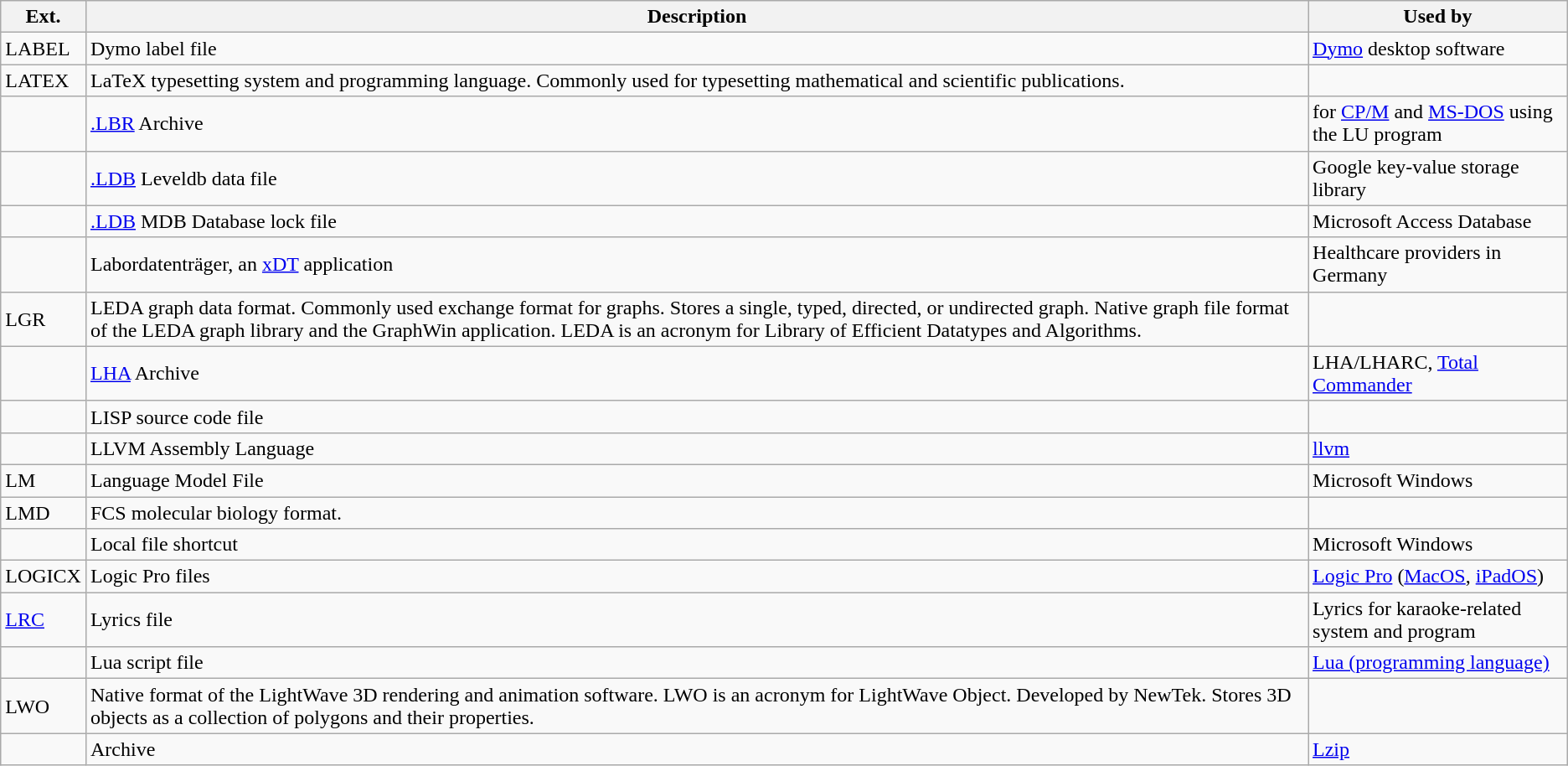<table class="wikitable">
<tr>
<th>Ext.</th>
<th>Description</th>
<th>Used by</th>
</tr>
<tr>
<td>LABEL</td>
<td>Dymo label file</td>
<td><a href='#'>Dymo</a> desktop software</td>
</tr>
<tr>
<td>LATEX</td>
<td>LaTeX typesetting system and programming language. Commonly used for typesetting mathematical and scientific publications.</td>
<td></td>
</tr>
<tr>
<td></td>
<td><a href='#'>.LBR</a> Archive</td>
<td>for <a href='#'>CP/M</a> and <a href='#'>MS-DOS</a> using the LU program</td>
</tr>
<tr>
<td></td>
<td><a href='#'>.LDB</a> Leveldb data file</td>
<td>Google key-value storage library</td>
</tr>
<tr>
<td></td>
<td><a href='#'>.LDB</a> MDB Database lock file</td>
<td>Microsoft Access Database</td>
</tr>
<tr>
<td></td>
<td>Labordatenträger, an <a href='#'>xDT</a> application</td>
<td>Healthcare providers in Germany</td>
</tr>
<tr>
<td>LGR</td>
<td>LEDA graph data format. Commonly used exchange format for graphs. Stores a single, typed, directed, or undirected graph. Native graph file format of the LEDA graph library and the GraphWin application. LEDA is an acronym for Library of Efficient Datatypes and Algorithms.</td>
<td></td>
</tr>
<tr>
<td></td>
<td><a href='#'>LHA</a> Archive</td>
<td>LHA/LHARC, <a href='#'>Total Commander</a></td>
</tr>
<tr>
<td></td>
<td>LISP source code file</td>
<td></td>
</tr>
<tr>
<td></td>
<td>LLVM Assembly Language</td>
<td><a href='#'>llvm</a></td>
</tr>
<tr>
<td>LM</td>
<td>Language Model File</td>
<td>Microsoft Windows</td>
</tr>
<tr>
<td>LMD</td>
<td>FCS molecular biology format.</td>
<td></td>
</tr>
<tr>
<td></td>
<td>Local file shortcut</td>
<td>Microsoft Windows</td>
</tr>
<tr>
<td>LOGICX</td>
<td>Logic Pro files</td>
<td><a href='#'>Logic Pro</a> (<a href='#'>MacOS</a>, <a href='#'>iPadOS</a>)</td>
</tr>
<tr>
<td><a href='#'>LRC</a></td>
<td>Lyrics file</td>
<td>Lyrics for karaoke-related system and program</td>
</tr>
<tr>
<td></td>
<td>Lua script file</td>
<td><a href='#'>Lua (programming language)</a></td>
</tr>
<tr>
<td>LWO</td>
<td>Native format of the LightWave 3D rendering and animation software. LWO is an acronym for LightWave Object. Developed by NewTek. Stores 3D objects as a collection of polygons and their properties.</td>
<td></td>
</tr>
<tr>
<td></td>
<td>Archive</td>
<td><a href='#'>Lzip</a></td>
</tr>
</table>
